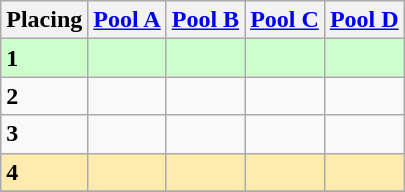<table class=wikitable style="border:1px solid #AAAAAA;">
<tr>
<th>Placing</th>
<th><a href='#'>Pool A</a></th>
<th><a href='#'>Pool B</a></th>
<th><a href='#'>Pool C</a></th>
<th><a href='#'>Pool D</a></th>
</tr>
<tr style="background: #ccffcc;">
<td><strong>1</strong></td>
<td></td>
<td></td>
<td></td>
<td></td>
</tr>
<tr>
<td><strong>2</strong></td>
<td></td>
<td></td>
<td></td>
<td></td>
</tr>
<tr>
<td><strong>3</strong></td>
<td></td>
<td></td>
<td></td>
<td></td>
</tr>
<tr style="background: #ffebad;">
<td><strong>4</strong></td>
<td></td>
<td></td>
<td></td>
<td></td>
</tr>
<tr>
</tr>
</table>
